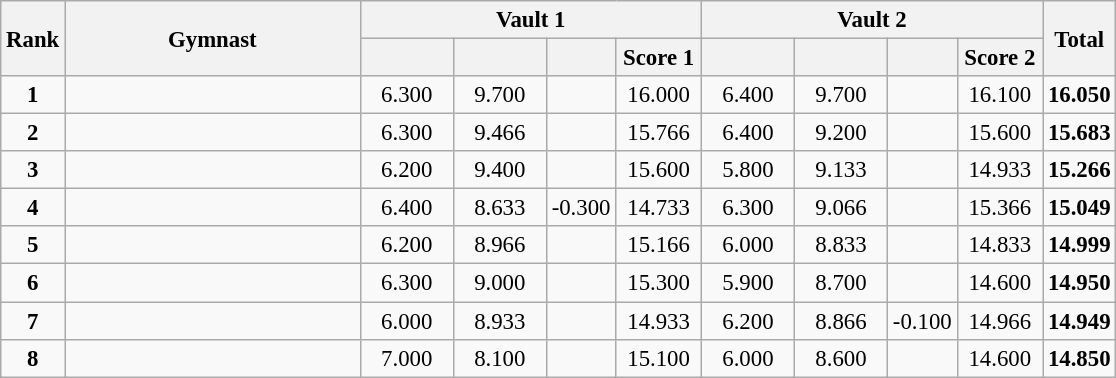<table class="wikitable sortable" style="text-align:center; font-size:95%">
<tr>
<th rowspan="2" style="width:15px;">Rank</th>
<th rowspan="2" style="width:190px;">Gymnast</th>
<th colspan="4" style="width:180px;">Vault 1</th>
<th colspan="4" style="width:180px;">Vault 2</th>
<th rowspan="2" style="width:40px;">Total</th>
</tr>
<tr>
<th colspan="1" style="width:55px;"></th>
<th colspan="1" style="width:55px;"></th>
<th colspan="1" style="width:20px;"></th>
<th colspan="1" style="width:50px;">Score 1</th>
<th colspan="1" style="width:55px;"></th>
<th colspan="1" style="width:55px;"></th>
<th colspan="1" style="width:20px;"></th>
<th colspan="1" style="width:50px;">Score 2</th>
</tr>
<tr>
<td scope="row" style="text-align:center"><strong>1</strong></td>
<td align="left"></td>
<td>6.300</td>
<td>9.700</td>
<td></td>
<td>16.000</td>
<td>6.400</td>
<td>9.700</td>
<td></td>
<td>16.100</td>
<td><strong>16.050</strong></td>
</tr>
<tr>
<td scope="row" style="text-align:center"><strong>2</strong></td>
<td align="left"></td>
<td>6.300</td>
<td>9.466</td>
<td></td>
<td>15.766</td>
<td>6.400</td>
<td>9.200</td>
<td></td>
<td>15.600</td>
<td><strong>15.683</strong></td>
</tr>
<tr>
<td scope="row" style="text-align:center"><strong>3</strong></td>
<td align="left"></td>
<td>6.200</td>
<td>9.400</td>
<td></td>
<td>15.600</td>
<td>5.800</td>
<td>9.133</td>
<td></td>
<td>14.933</td>
<td><strong>15.266</strong></td>
</tr>
<tr>
<td scope="row" style="text-align:center"><strong>4</strong></td>
<td align="left"></td>
<td>6.400</td>
<td>8.633</td>
<td>-0.300</td>
<td>14.733</td>
<td>6.300</td>
<td>9.066</td>
<td></td>
<td>15.366</td>
<td><strong>15.049</strong></td>
</tr>
<tr>
<td scope="row" style="text-align:center"><strong>5</strong></td>
<td align="left"></td>
<td>6.200</td>
<td>8.966</td>
<td></td>
<td>15.166</td>
<td>6.000</td>
<td>8.833</td>
<td></td>
<td>14.833</td>
<td><strong>14.999</strong></td>
</tr>
<tr>
<td scope="row" style="text-align:center"><strong>6</strong></td>
<td align="left"></td>
<td>6.300</td>
<td>9.000</td>
<td></td>
<td>15.300</td>
<td>5.900</td>
<td>8.700</td>
<td></td>
<td>14.600</td>
<td><strong>14.950</strong></td>
</tr>
<tr>
<td scope="row" style="text-align:center"><strong>7</strong></td>
<td align="left"></td>
<td>6.000</td>
<td>8.933</td>
<td></td>
<td>14.933</td>
<td>6.200</td>
<td>8.866</td>
<td>-0.100</td>
<td>14.966</td>
<td><strong>14.949</strong></td>
</tr>
<tr>
<td scope="row" style="text-align:center"><strong>8</strong></td>
<td align="left"></td>
<td>7.000</td>
<td>8.100</td>
<td></td>
<td>15.100</td>
<td>6.000</td>
<td>8.600</td>
<td></td>
<td>14.600</td>
<td><strong>14.850</strong></td>
</tr>
</table>
